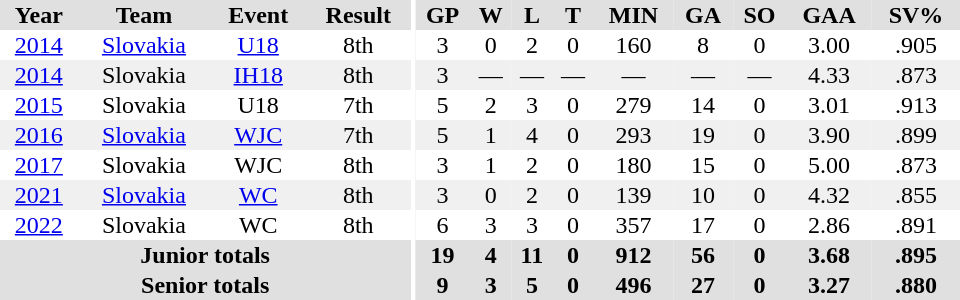<table border="0" cellpadding="1" cellspacing="0" ID="Table3" style="text-align:center; width:40em;">
<tr bgcolor="#e0e0e0">
<th>Year</th>
<th>Team</th>
<th>Event</th>
<th>Result</th>
<th rowspan="100" bgcolor="#ffffff"></th>
<th>GP</th>
<th>W</th>
<th>L</th>
<th>T</th>
<th>MIN</th>
<th>GA</th>
<th>SO</th>
<th>GAA</th>
<th>SV%</th>
</tr>
<tr>
<td><a href='#'>2014</a></td>
<td><a href='#'>Slovakia</a></td>
<td><a href='#'>U18</a></td>
<td>8th</td>
<td>3</td>
<td>0</td>
<td>2</td>
<td>0</td>
<td>160</td>
<td>8</td>
<td>0</td>
<td>3.00</td>
<td>.905</td>
</tr>
<tr bgcolor="#f0f0f0">
<td><a href='#'>2014</a></td>
<td>Slovakia</td>
<td><a href='#'>IH18</a></td>
<td>8th</td>
<td>3</td>
<td>—</td>
<td>—</td>
<td>—</td>
<td>—</td>
<td>—</td>
<td>—</td>
<td>4.33</td>
<td>.873</td>
</tr>
<tr>
<td><a href='#'>2015</a></td>
<td>Slovakia</td>
<td>U18</td>
<td>7th</td>
<td>5</td>
<td>2</td>
<td>3</td>
<td>0</td>
<td>279</td>
<td>14</td>
<td>0</td>
<td>3.01</td>
<td>.913</td>
</tr>
<tr bgcolor="#f0f0f0">
<td><a href='#'>2016</a></td>
<td><a href='#'>Slovakia</a></td>
<td><a href='#'>WJC</a></td>
<td>7th</td>
<td>5</td>
<td>1</td>
<td>4</td>
<td>0</td>
<td>293</td>
<td>19</td>
<td>0</td>
<td>3.90</td>
<td>.899</td>
</tr>
<tr>
<td><a href='#'>2017</a></td>
<td>Slovakia</td>
<td>WJC</td>
<td>8th</td>
<td>3</td>
<td>1</td>
<td>2</td>
<td>0</td>
<td>180</td>
<td>15</td>
<td>0</td>
<td>5.00</td>
<td>.873</td>
</tr>
<tr bgcolor="#f0f0f0">
<td><a href='#'>2021</a></td>
<td><a href='#'>Slovakia</a></td>
<td><a href='#'>WC</a></td>
<td>8th</td>
<td>3</td>
<td>0</td>
<td>2</td>
<td>0</td>
<td>139</td>
<td>10</td>
<td>0</td>
<td>4.32</td>
<td>.855</td>
</tr>
<tr>
<td><a href='#'>2022</a></td>
<td>Slovakia</td>
<td>WC</td>
<td>8th</td>
<td>6</td>
<td>3</td>
<td>3</td>
<td>0</td>
<td>357</td>
<td>17</td>
<td>0</td>
<td>2.86</td>
<td>.891</td>
</tr>
<tr bgcolor="#e0e0e0">
<th colspan=4>Junior totals</th>
<th>19</th>
<th>4</th>
<th>11</th>
<th>0</th>
<th>912</th>
<th>56</th>
<th>0</th>
<th>3.68</th>
<th>.895</th>
</tr>
<tr bgcolor="#e0e0e0">
<th colspan=4>Senior totals</th>
<th>9</th>
<th>3</th>
<th>5</th>
<th>0</th>
<th>496</th>
<th>27</th>
<th>0</th>
<th>3.27</th>
<th>.880</th>
</tr>
</table>
